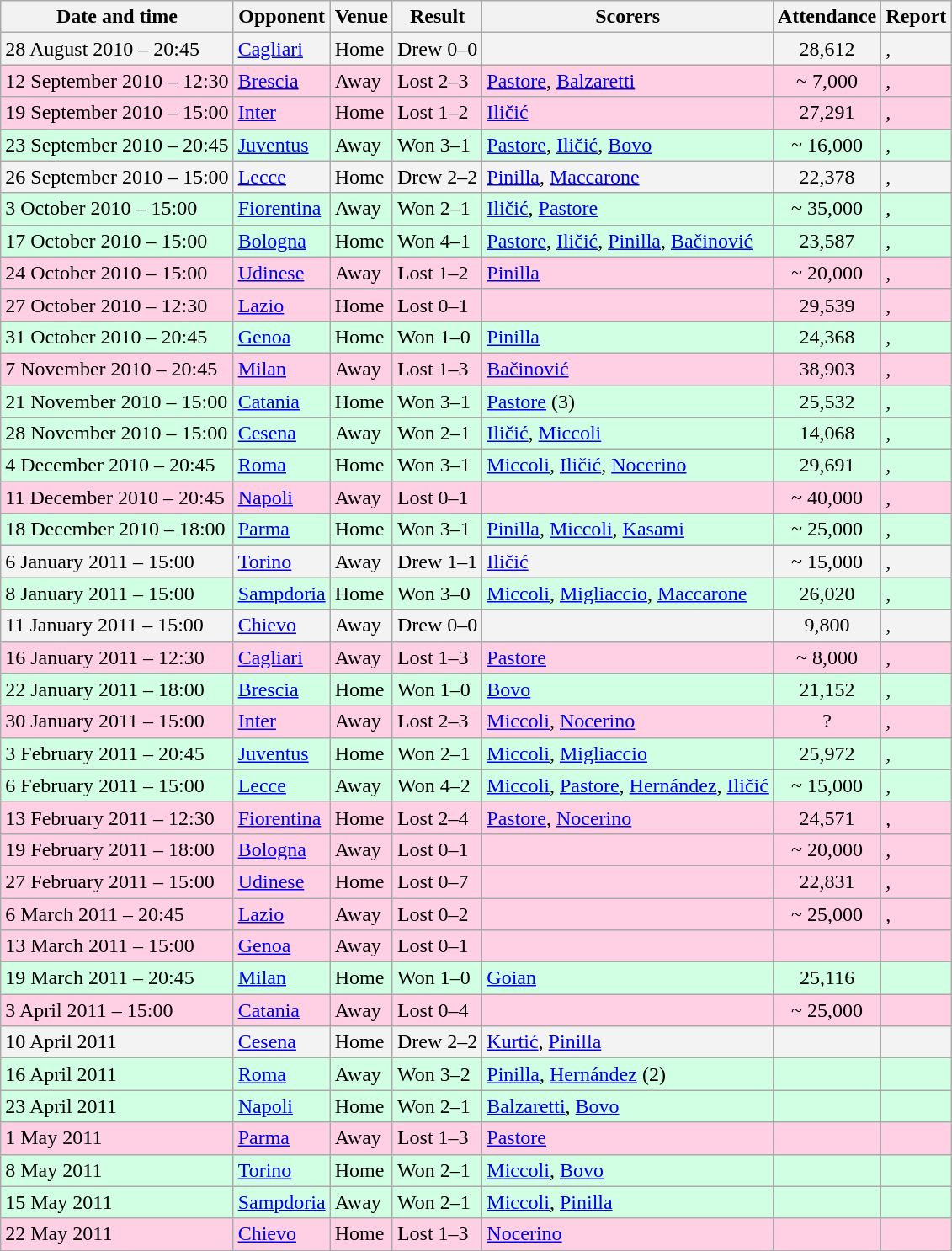<table class="wikitable">
<tr>
<th>Date and time</th>
<th>Opponent</th>
<th>Venue</th>
<th>Result</th>
<th>Scorers</th>
<th>Attendance</th>
<th>Report</th>
</tr>
<tr style="background-color: #f3f3f3;">
<td>28 August 2010 – 20:45</td>
<td><a href='#'>Cagliari</a></td>
<td>Home</td>
<td>Drew 0–0</td>
<td></td>
<td align="center">28,612</td>
<td> , </td>
</tr>
<tr style="background-color: #ffd0e3;">
<td>12 September 2010 – 12:30</td>
<td><a href='#'>Brescia</a></td>
<td>Away</td>
<td>Lost 2–3</td>
<td><a href='#'>Pastore</a>, <a href='#'>Balzaretti</a></td>
<td align="center">~ 7,000</td>
<td> , </td>
</tr>
<tr style="background-color: #ffd0e3;">
<td>19 September 2010 – 15:00</td>
<td><a href='#'>Inter</a></td>
<td>Home</td>
<td>Lost 1–2</td>
<td><a href='#'>Iličić</a></td>
<td align="center">27,291</td>
<td> , </td>
</tr>
<tr style="background-color: #d0ffe3;">
<td>23 September 2010 – 20:45</td>
<td><a href='#'>Juventus</a></td>
<td>Away</td>
<td>Won 3–1</td>
<td><a href='#'>Pastore</a>, <a href='#'>Iličić</a>, <a href='#'>Bovo</a></td>
<td align="center">~ 16,000</td>
<td> , </td>
</tr>
<tr style="background-color: #f3f3f3;">
<td>26 September 2010 – 15:00</td>
<td><a href='#'>Lecce</a></td>
<td>Home</td>
<td>Drew 2–2</td>
<td><a href='#'>Pinilla</a>, <a href='#'>Maccarone</a></td>
<td align="center">22,378</td>
<td>, </td>
</tr>
<tr style="background-color: #d0ffe3;">
<td>3 October 2010 – 15:00</td>
<td><a href='#'>Fiorentina</a></td>
<td>Away</td>
<td>Won 2–1</td>
<td><a href='#'>Iličić</a>, <a href='#'>Pastore</a></td>
<td align="center">~ 35,000</td>
<td> , </td>
</tr>
<tr style="background-color: #d0ffe3;">
<td>17 October 2010 – 15:00</td>
<td><a href='#'>Bologna</a></td>
<td>Home</td>
<td>Won 4–1</td>
<td><a href='#'>Pastore</a>, <a href='#'>Iličić</a>, <a href='#'>Pinilla</a>, <a href='#'>Bačinović</a></td>
<td align="center">23,587</td>
<td>, </td>
</tr>
<tr style="background-color: #ffd0e3;">
<td>24 October 2010 – 15:00</td>
<td><a href='#'>Udinese</a></td>
<td>Away</td>
<td>Lost 1–2</td>
<td><a href='#'>Pinilla</a></td>
<td align="center">~ 20,000</td>
<td>, </td>
</tr>
<tr style="background-color: #ffd0e3;">
<td>27 October 2010 – 12:30</td>
<td><a href='#'>Lazio</a></td>
<td>Home</td>
<td>Lost 0–1</td>
<td></td>
<td align="center">29,539</td>
<td>, </td>
</tr>
<tr style="background-color: #d0ffe3;">
<td>31 October 2010 – 20:45</td>
<td><a href='#'>Genoa</a></td>
<td>Home</td>
<td>Won 1–0</td>
<td><a href='#'>Pinilla</a></td>
<td align="center">24,368</td>
<td> , </td>
</tr>
<tr style="background-color: #ffd0e3;">
<td>7 November 2010 – 20:45</td>
<td><a href='#'>Milan</a></td>
<td>Away</td>
<td>Lost 1–3</td>
<td><a href='#'>Bačinović</a></td>
<td align="center">38,903</td>
<td> , </td>
</tr>
<tr style="background-color: #d0ffe3;">
<td>21 November 2010 – 15:00</td>
<td><a href='#'>Catania</a></td>
<td>Home</td>
<td>Won 3–1</td>
<td><a href='#'>Pastore</a> (3)</td>
<td align="center">25,532</td>
<td> , </td>
</tr>
<tr style="background-color: #d0ffe3;">
<td>28 November 2010 – 15:00</td>
<td><a href='#'>Cesena</a></td>
<td>Away</td>
<td>Won 2–1</td>
<td><a href='#'>Iličić</a>, <a href='#'>Miccoli</a></td>
<td align="center">14,068</td>
<td>, </td>
</tr>
<tr style="background-color: #d0ffe3;">
<td>4 December 2010 – 20:45</td>
<td><a href='#'>Roma</a></td>
<td>Home</td>
<td>Won 3–1</td>
<td><a href='#'>Miccoli</a>, <a href='#'>Iličić</a>, <a href='#'>Nocerino</a></td>
<td align="center">29,691</td>
<td> , </td>
</tr>
<tr style="background-color: #ffd0e3;">
<td>11 December 2010 – 20:45</td>
<td><a href='#'>Napoli</a></td>
<td>Away</td>
<td>Lost 0–1</td>
<td></td>
<td align="center">~ 40,000</td>
<td>, </td>
</tr>
<tr style="background-color: #d0ffe3;">
<td>18 December 2010 – 18:00</td>
<td><a href='#'>Parma</a></td>
<td>Home</td>
<td>Won 3–1</td>
<td><a href='#'>Pinilla</a>, <a href='#'>Miccoli</a>, <a href='#'>Kasami</a></td>
<td align="center">~ 25,000</td>
<td>, </td>
</tr>
<tr style="background-color: #f3f3f3;">
<td>6 January 2011 – 15:00</td>
<td><a href='#'>Torino</a></td>
<td>Away</td>
<td>Drew 1–1</td>
<td><a href='#'>Iličić</a></td>
<td align="center">~ 15,000</td>
<td> , </td>
</tr>
<tr style="background-color: #d0ffe3;">
<td>8 January 2011 – 15:00</td>
<td><a href='#'>Sampdoria</a></td>
<td>Home</td>
<td>Won 3–0</td>
<td><a href='#'>Miccoli</a>, <a href='#'>Migliaccio</a>, <a href='#'>Maccarone</a></td>
<td align="center">26,020</td>
<td> , </td>
</tr>
<tr style="background-color: #f3f3f3;">
<td>11 January 2011 – 15:00</td>
<td><a href='#'>Chievo</a></td>
<td>Away</td>
<td>Drew 0–0</td>
<td></td>
<td align="center">9,800</td>
<td>, </td>
</tr>
<tr style="background-color: #ffd0e3;">
<td>16 January 2011 – 12:30</td>
<td><a href='#'>Cagliari</a></td>
<td>Away</td>
<td>Lost 1–3</td>
<td><a href='#'>Pastore</a></td>
<td align="center">~ 8,000</td>
<td> , </td>
</tr>
<tr style="background-color: #d0ffe3;">
<td>22 January 2011 – 18:00</td>
<td><a href='#'>Brescia</a></td>
<td>Home</td>
<td>Won 1–0</td>
<td><a href='#'>Bovo</a></td>
<td align="center">21,152</td>
<td>, </td>
</tr>
<tr style="background-color: #ffd0e3;">
<td>30 January 2011 – 15:00</td>
<td><a href='#'>Inter</a></td>
<td>Away</td>
<td>Lost 2–3</td>
<td><a href='#'>Miccoli</a>, <a href='#'>Nocerino</a></td>
<td align="center">?</td>
<td>, </td>
</tr>
<tr style="background-color: #d0ffe3;">
<td>3 February 2011 – 20:45</td>
<td><a href='#'>Juventus</a></td>
<td>Home</td>
<td>Won 2–1</td>
<td><a href='#'>Miccoli</a>, <a href='#'>Migliaccio</a></td>
<td align="center">25,972</td>
<td> , </td>
</tr>
<tr style="background-color: #d0ffe3;">
<td>6 February 2011 – 15:00</td>
<td><a href='#'>Lecce</a></td>
<td>Away</td>
<td>Won 4–2</td>
<td><a href='#'>Miccoli</a>, <a href='#'>Pastore</a>, <a href='#'>Hernández</a>, <a href='#'>Iličić</a></td>
<td align="center">~ 15,000</td>
<td> , </td>
</tr>
<tr style="background-color: #ffd0e3;">
<td>13 February 2011 – 12:30</td>
<td><a href='#'>Fiorentina</a></td>
<td>Home</td>
<td>Lost 2–4</td>
<td><a href='#'>Pastore</a>, <a href='#'>Nocerino</a></td>
<td align="center">24,571</td>
<td> , </td>
</tr>
<tr style="background-color: #ffd0e3;">
<td>19 February 2011 – 18:00</td>
<td><a href='#'>Bologna</a></td>
<td>Away</td>
<td>Lost 0–1</td>
<td></td>
<td align="center">~ 20,000</td>
<td> , </td>
</tr>
<tr style="background-color: #ffd0e3;">
<td>27 February 2011 – 15:00</td>
<td><a href='#'>Udinese</a></td>
<td>Home</td>
<td>Lost 0–7</td>
<td></td>
<td align="center">22,831</td>
<td> , </td>
</tr>
<tr style="background-color: #ffd0e3;">
<td>6 March 2011 – 20:45</td>
<td><a href='#'>Lazio</a></td>
<td>Away</td>
<td>Lost 0–2</td>
<td></td>
<td align="center">~ 25,000</td>
<td> , </td>
</tr>
<tr style="background-color: #ffd0e3;">
<td>13 March 2011 – 15:00</td>
<td><a href='#'>Genoa</a></td>
<td>Away</td>
<td>Lost 0–1</td>
<td></td>
<td align="center"></td>
<td></td>
</tr>
<tr style="background-color: #d0ffe3;">
<td>19 March 2011 – 20:45</td>
<td><a href='#'>Milan</a></td>
<td>Home</td>
<td>Won 1–0</td>
<td><a href='#'>Goian</a></td>
<td align="center">25,116</td>
<td></td>
</tr>
<tr style="background-color: #ffd0e3;">
<td>3 April 2011 – 15:00</td>
<td><a href='#'>Catania</a></td>
<td>Away</td>
<td>Lost 0–4</td>
<td></td>
<td align="center">~ 25,000</td>
<td></td>
</tr>
<tr style="background-color: #f3f3f3;">
<td>10 April 2011</td>
<td><a href='#'>Cesena</a></td>
<td>Home</td>
<td>Drew 2–2</td>
<td><a href='#'>Kurtić</a>, <a href='#'>Pinilla</a></td>
<td align="center"></td>
<td> </td>
</tr>
<tr style="background-color: #d0ffe3;">
<td>16 April 2011</td>
<td><a href='#'>Roma</a></td>
<td>Away</td>
<td>Won 3–2</td>
<td><a href='#'>Pinilla</a>, <a href='#'>Hernández</a> (2)</td>
<td align="center"></td>
<td> </td>
</tr>
<tr style="background-color: #d0ffe3;">
<td>23 April 2011</td>
<td><a href='#'>Napoli</a></td>
<td>Home</td>
<td>Won 2–1</td>
<td><a href='#'>Balzaretti</a>, <a href='#'>Bovo</a></td>
<td align="center"></td>
<td> </td>
</tr>
<tr style="background-color: #ffd0e3;">
<td>1 May 2011</td>
<td><a href='#'>Parma</a></td>
<td>Away</td>
<td>Lost 1–3</td>
<td><a href='#'>Pastore</a></td>
<td align="center"></td>
<td> </td>
</tr>
<tr style="background-color: #d0ffe3;">
<td>8 May 2011</td>
<td><a href='#'>Torino</a></td>
<td>Home</td>
<td>Won 2–1</td>
<td><a href='#'>Miccoli</a>, <a href='#'>Bovo</a></td>
<td align="center"></td>
<td> </td>
</tr>
<tr style="background-color: #d0ffe3;">
<td>15 May 2011</td>
<td><a href='#'>Sampdoria</a></td>
<td>Away</td>
<td>Won 2–1</td>
<td><a href='#'>Miccoli</a>, <a href='#'>Pinilla</a></td>
<td align="center"></td>
<td> </td>
</tr>
<tr style="background-color: #ffd0e3;">
<td>22 May 2011</td>
<td><a href='#'>Chievo</a></td>
<td>Home</td>
<td>Lost 1–3</td>
<td><a href='#'>Nocerino</a></td>
<td align="center"></td>
<td> </td>
</tr>
</table>
